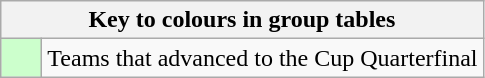<table class="wikitable" style="text-align: center;">
<tr>
<th colspan=2>Key to colours in group tables</th>
</tr>
<tr>
<td style="background:#cfc; width:20px;"></td>
<td align=left>Teams that advanced to the Cup Quarterfinal</td>
</tr>
</table>
